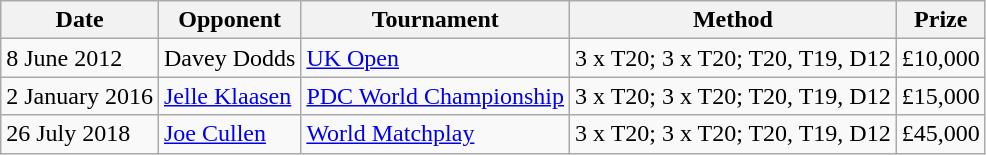<table class="wikitable">
<tr>
<th>Date</th>
<th>Opponent</th>
<th>Tournament</th>
<th>Method</th>
<th>Prize</th>
</tr>
<tr>
<td>8 June 2012</td>
<td> Davey Dodds</td>
<td><a href='#'>UK Open</a></td>
<td>3 x T20; 3 x T20; T20, T19, D12</td>
<td>£10,000</td>
</tr>
<tr>
<td>2 January 2016</td>
<td> <a href='#'>Jelle Klaasen</a></td>
<td><a href='#'>PDC World Championship</a></td>
<td>3 x T20; 3 x T20; T20, T19, D12</td>
<td>£15,000</td>
</tr>
<tr>
<td>26 July 2018</td>
<td> <a href='#'>Joe Cullen</a></td>
<td><a href='#'>World Matchplay</a></td>
<td>3 x T20; 3 x T20; T20, T19, D12</td>
<td>£45,000</td>
</tr>
</table>
